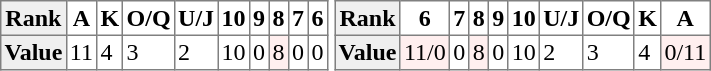<table border="0" cellspacing="3" cellpadding="2" style="border-collapse: collapse;">
<tr>
<td><br><table border="1" cellspacing="1" cellpadding="2" style="border-collapse: collapse;">
<tr>
<th style="background:#efefef;">Rank</th>
<th>A</th>
<th>K</th>
<th>O/Q</th>
<th>U/J</th>
<th>10</th>
<th>9</th>
<th>8</th>
<th>7</th>
<th>6</th>
</tr>
<tr>
<th style="background:#efefef;">Value</th>
<td>11</td>
<td>4</td>
<td>3</td>
<td>2</td>
<td>10</td>
<td>0</td>
<td style="background:#ffefef;">8</td>
<td>0</td>
<td>0</td>
</tr>
</table>
</td>
<td><br><table border="1" cellspacing="1" cellpadding="2" style="border-collapse: collapse;">
<tr>
<th style="background:#efefef;">Rank</th>
<th>6</th>
<th>7</th>
<th>8</th>
<th>9</th>
<th>10</th>
<th>U/J</th>
<th>O/Q</th>
<th>K</th>
<th>A</th>
</tr>
<tr>
<th style="background:#efefef;">Value</th>
<td style="background:#ffefef;">11/0</td>
<td>0</td>
<td style="background:#ffefef;">8</td>
<td>0</td>
<td>10</td>
<td>2</td>
<td>3</td>
<td>4</td>
<td style="background:#ffefef;">0/11</td>
</tr>
</table>
</td>
</tr>
</table>
